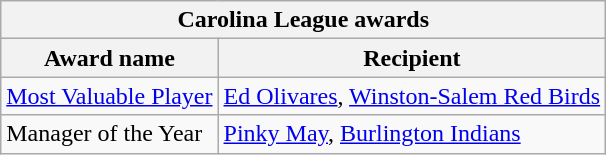<table class="wikitable">
<tr>
<th colspan="2">Carolina League awards</th>
</tr>
<tr>
<th>Award name</th>
<th>Recipient</th>
</tr>
<tr>
<td><a href='#'>Most Valuable Player</a></td>
<td><a href='#'>Ed Olivares</a>, <a href='#'>Winston-Salem Red Birds</a></td>
</tr>
<tr>
<td>Manager of the Year</td>
<td><a href='#'>Pinky May</a>, <a href='#'>Burlington Indians</a></td>
</tr>
</table>
